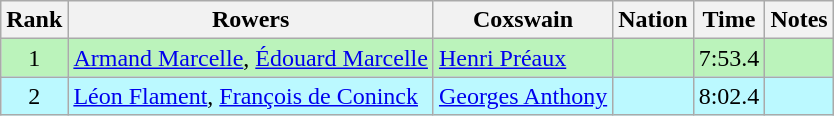<table class="wikitable sortable" style="text-align:center">
<tr>
<th>Rank</th>
<th>Rowers</th>
<th>Coxswain</th>
<th>Nation</th>
<th>Time</th>
<th>Notes</th>
</tr>
<tr bgcolor=bbf3bb>
<td>1</td>
<td align=left><a href='#'>Armand Marcelle</a>, <a href='#'>Édouard Marcelle</a></td>
<td align=left><a href='#'>Henri Préaux</a></td>
<td align=left></td>
<td>7:53.4</td>
<td></td>
</tr>
<tr bgcolor=bbf9ff>
<td>2</td>
<td align=left><a href='#'>Léon Flament</a>, <a href='#'>François de Coninck</a></td>
<td align=left><a href='#'>Georges Anthony</a></td>
<td align=left></td>
<td>8:02.4</td>
<td></td>
</tr>
</table>
